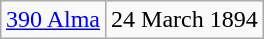<table class="wikitable" align="right" style="margin: 1em; margin-top: 0;">
<tr>
<td><a href='#'>390 Alma</a></td>
<td>24 March 1894</td>
</tr>
</table>
